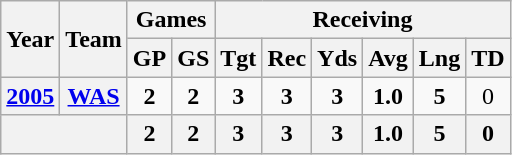<table class="wikitable" style="text-align:center">
<tr>
<th rowspan="2">Year</th>
<th rowspan="2">Team</th>
<th colspan="2">Games</th>
<th colspan="6">Receiving</th>
</tr>
<tr>
<th>GP</th>
<th>GS</th>
<th>Tgt</th>
<th>Rec</th>
<th>Yds</th>
<th>Avg</th>
<th>Lng</th>
<th>TD</th>
</tr>
<tr>
<th><a href='#'>2005</a></th>
<th><a href='#'>WAS</a></th>
<td><strong>2</strong></td>
<td><strong>2</strong></td>
<td><strong>3</strong></td>
<td><strong>3</strong></td>
<td><strong>3</strong></td>
<td><strong>1.0</strong></td>
<td><strong>5</strong></td>
<td>0</td>
</tr>
<tr>
<th colspan="2"></th>
<th>2</th>
<th>2</th>
<th>3</th>
<th>3</th>
<th>3</th>
<th>1.0</th>
<th>5</th>
<th>0</th>
</tr>
</table>
